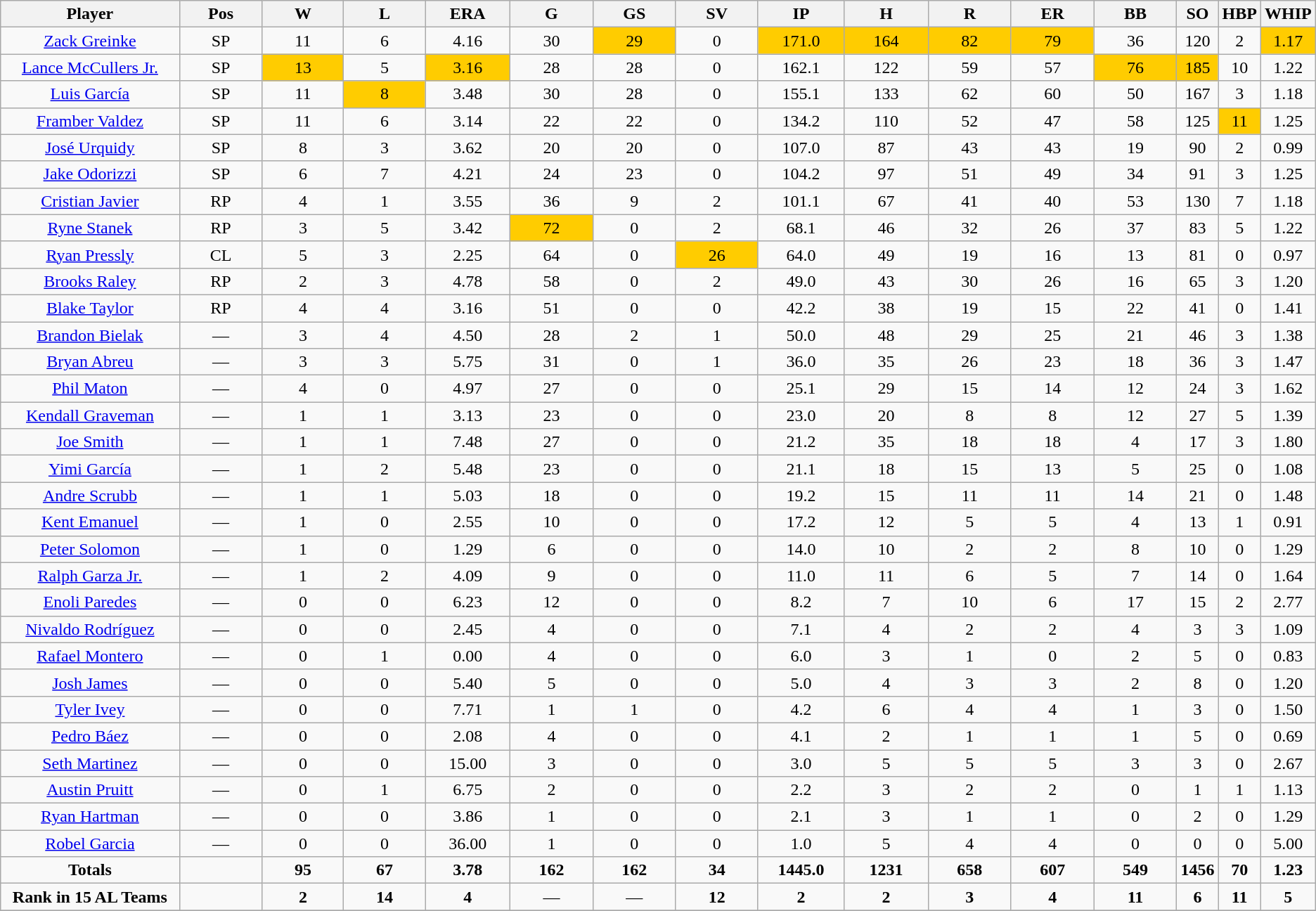<table class=wikitable style="text-align:center">
<tr>
<th bgcolor=#DDDDFF; width=15%>Player</th>
<th bgcolor=#DDDDFF; width=7%>Pos</th>
<th bgcolor=#DDDDFF; width=7%>W</th>
<th bgcolor=#DDDDFF; width=7%>L</th>
<th bgcolor=#DDDDFF; width=7%>ERA</th>
<th bgcolor=#DDDDFF; width=7%>G</th>
<th bgcolor=#DDDDFF; width=7%>GS</th>
<th bgcolor=#DDDDFF; width=7%>SV</th>
<th bgcolor=#DDDDFF; width=7%>IP</th>
<th bgcolor=#DDDDFF; width=7%>H</th>
<th bgcolor=#DDDDFF; width=7%>R</th>
<th bgcolor=#DDDDFF; width=7%>ER</th>
<th bgcolor=#DDDDFF; width=7%>BB</th>
<th bgcolor=#DDDDFF; width=7%>SO</th>
<th bgcolor=#DDDDFF; width=7%>HBP</th>
<th bgcolor=#DDDDFF; width=7%>WHIP</th>
</tr>
<tr>
<td><a href='#'>Zack Greinke</a></td>
<td>SP</td>
<td>11</td>
<td>6</td>
<td>4.16</td>
<td>30</td>
<td bgcolor=#ffcc00>29</td>
<td>0</td>
<td bgcolor=#ffcc00>171.0</td>
<td bgcolor=#ffcc00>164</td>
<td bgcolor=#ffcc00>82</td>
<td bgcolor=#ffcc00>79</td>
<td>36</td>
<td>120</td>
<td>2</td>
<td bgcolor=#ffcc00>1.17</td>
</tr>
<tr>
<td><a href='#'>Lance McCullers Jr.</a></td>
<td>SP</td>
<td bgcolor=#ffcc00>13</td>
<td>5</td>
<td bgcolor=ffcc00>3.16</td>
<td>28</td>
<td>28</td>
<td>0</td>
<td>162.1</td>
<td>122</td>
<td>59</td>
<td>57</td>
<td bgcolor=#ffcc00>76</td>
<td bgcolor=#ffcc00>185</td>
<td>10</td>
<td>1.22</td>
</tr>
<tr>
<td><a href='#'>Luis García</a></td>
<td>SP</td>
<td>11</td>
<td bgcolor=ffcc00>8</td>
<td>3.48</td>
<td>30</td>
<td>28</td>
<td>0</td>
<td>155.1</td>
<td>133</td>
<td>62</td>
<td>60</td>
<td>50</td>
<td>167</td>
<td>3</td>
<td>1.18</td>
</tr>
<tr>
<td><a href='#'>Framber Valdez</a></td>
<td>SP</td>
<td>11</td>
<td>6</td>
<td>3.14</td>
<td>22</td>
<td>22</td>
<td>0</td>
<td>134.2</td>
<td>110</td>
<td>52</td>
<td>47</td>
<td>58</td>
<td>125</td>
<td bgcolor=#ffcc00>11</td>
<td>1.25</td>
</tr>
<tr>
<td><a href='#'>José Urquidy</a></td>
<td>SP</td>
<td>8</td>
<td>3</td>
<td>3.62</td>
<td>20</td>
<td>20</td>
<td>0</td>
<td>107.0</td>
<td>87</td>
<td>43</td>
<td>43</td>
<td>19</td>
<td>90</td>
<td>2</td>
<td>0.99</td>
</tr>
<tr>
<td><a href='#'>Jake Odorizzi</a></td>
<td>SP</td>
<td>6</td>
<td>7</td>
<td>4.21</td>
<td>24</td>
<td>23</td>
<td>0</td>
<td>104.2</td>
<td>97</td>
<td>51</td>
<td>49</td>
<td>34</td>
<td>91</td>
<td>3</td>
<td>1.25</td>
</tr>
<tr>
<td><a href='#'>Cristian Javier</a></td>
<td>RP</td>
<td>4</td>
<td>1</td>
<td>3.55</td>
<td>36</td>
<td>9</td>
<td>2</td>
<td>101.1</td>
<td>67</td>
<td>41</td>
<td>40</td>
<td>53</td>
<td>130</td>
<td>7</td>
<td>1.18</td>
</tr>
<tr>
<td><a href='#'>Ryne Stanek</a></td>
<td>RP</td>
<td>3</td>
<td>5</td>
<td>3.42</td>
<td bgcolor=#ffcc00>72</td>
<td>0</td>
<td>2</td>
<td>68.1</td>
<td>46</td>
<td>32</td>
<td>26</td>
<td>37</td>
<td>83</td>
<td>5</td>
<td>1.22</td>
</tr>
<tr>
<td><a href='#'>Ryan Pressly</a></td>
<td>CL</td>
<td>5</td>
<td>3</td>
<td>2.25</td>
<td>64</td>
<td>0</td>
<td bgcolor=#ffcc00>26</td>
<td>64.0</td>
<td>49</td>
<td>19</td>
<td>16</td>
<td>13</td>
<td>81</td>
<td>0</td>
<td>0.97</td>
</tr>
<tr>
<td><a href='#'>Brooks Raley</a></td>
<td>RP</td>
<td>2</td>
<td>3</td>
<td>4.78</td>
<td>58</td>
<td>0</td>
<td>2</td>
<td>49.0</td>
<td>43</td>
<td>30</td>
<td>26</td>
<td>16</td>
<td>65</td>
<td>3</td>
<td>1.20</td>
</tr>
<tr>
<td><a href='#'>Blake Taylor</a></td>
<td>RP</td>
<td>4</td>
<td>4</td>
<td>3.16</td>
<td>51</td>
<td>0</td>
<td>0</td>
<td>42.2</td>
<td>38</td>
<td>19</td>
<td>15</td>
<td>22</td>
<td>41</td>
<td>0</td>
<td>1.41</td>
</tr>
<tr>
<td><a href='#'>Brandon Bielak</a></td>
<td>—</td>
<td>3</td>
<td>4</td>
<td>4.50</td>
<td>28</td>
<td>2</td>
<td>1</td>
<td>50.0</td>
<td>48</td>
<td>29</td>
<td>25</td>
<td>21</td>
<td>46</td>
<td>3</td>
<td>1.38</td>
</tr>
<tr>
<td><a href='#'>Bryan Abreu</a></td>
<td>—</td>
<td>3</td>
<td>3</td>
<td>5.75</td>
<td>31</td>
<td>0</td>
<td>1</td>
<td>36.0</td>
<td>35</td>
<td>26</td>
<td>23</td>
<td>18</td>
<td>36</td>
<td>3</td>
<td>1.47</td>
</tr>
<tr>
<td><a href='#'>Phil Maton</a></td>
<td>—</td>
<td>4</td>
<td>0</td>
<td>4.97</td>
<td>27</td>
<td>0</td>
<td>0</td>
<td>25.1</td>
<td>29</td>
<td>15</td>
<td>14</td>
<td>12</td>
<td>24</td>
<td>3</td>
<td>1.62</td>
</tr>
<tr>
<td><a href='#'>Kendall Graveman</a></td>
<td>—</td>
<td>1</td>
<td>1</td>
<td>3.13</td>
<td>23</td>
<td>0</td>
<td>0</td>
<td>23.0</td>
<td>20</td>
<td>8</td>
<td>8</td>
<td>12</td>
<td>27</td>
<td>5</td>
<td>1.39</td>
</tr>
<tr>
<td><a href='#'>Joe Smith</a></td>
<td>—</td>
<td>1</td>
<td>1</td>
<td>7.48</td>
<td>27</td>
<td>0</td>
<td>0</td>
<td>21.2</td>
<td>35</td>
<td>18</td>
<td>18</td>
<td>4</td>
<td>17</td>
<td>3</td>
<td>1.80</td>
</tr>
<tr>
<td><a href='#'>Yimi García</a></td>
<td>—</td>
<td>1</td>
<td>2</td>
<td>5.48</td>
<td>23</td>
<td>0</td>
<td>0</td>
<td>21.1</td>
<td>18</td>
<td>15</td>
<td>13</td>
<td>5</td>
<td>25</td>
<td>0</td>
<td>1.08</td>
</tr>
<tr>
<td><a href='#'>Andre Scrubb</a></td>
<td>—</td>
<td>1</td>
<td>1</td>
<td>5.03</td>
<td>18</td>
<td>0</td>
<td>0</td>
<td>19.2</td>
<td>15</td>
<td>11</td>
<td>11</td>
<td>14</td>
<td>21</td>
<td>0</td>
<td>1.48</td>
</tr>
<tr>
<td><a href='#'>Kent Emanuel</a></td>
<td>—</td>
<td>1</td>
<td>0</td>
<td>2.55</td>
<td>10</td>
<td>0</td>
<td>0</td>
<td>17.2</td>
<td>12</td>
<td>5</td>
<td>5</td>
<td>4</td>
<td>13</td>
<td>1</td>
<td>0.91</td>
</tr>
<tr>
<td><a href='#'>Peter Solomon</a></td>
<td>—</td>
<td>1</td>
<td>0</td>
<td>1.29</td>
<td>6</td>
<td>0</td>
<td>0</td>
<td>14.0</td>
<td>10</td>
<td>2</td>
<td>2</td>
<td>8</td>
<td>10</td>
<td>0</td>
<td>1.29</td>
</tr>
<tr>
<td><a href='#'>Ralph Garza Jr.</a></td>
<td>—</td>
<td>1</td>
<td>2</td>
<td>4.09</td>
<td>9</td>
<td>0</td>
<td>0</td>
<td>11.0</td>
<td>11</td>
<td>6</td>
<td>5</td>
<td>7</td>
<td>14</td>
<td>0</td>
<td>1.64</td>
</tr>
<tr>
<td><a href='#'>Enoli Paredes</a></td>
<td>—</td>
<td>0</td>
<td>0</td>
<td>6.23</td>
<td>12</td>
<td>0</td>
<td>0</td>
<td>8.2</td>
<td>7</td>
<td>10</td>
<td>6</td>
<td>17</td>
<td>15</td>
<td>2</td>
<td>2.77</td>
</tr>
<tr>
<td><a href='#'>Nivaldo Rodríguez</a></td>
<td>—</td>
<td>0</td>
<td>0</td>
<td>2.45</td>
<td>4</td>
<td>0</td>
<td>0</td>
<td>7.1</td>
<td>4</td>
<td>2</td>
<td>2</td>
<td>4</td>
<td>3</td>
<td>3</td>
<td>1.09</td>
</tr>
<tr>
<td><a href='#'>Rafael Montero</a></td>
<td>—</td>
<td>0</td>
<td>1</td>
<td>0.00</td>
<td>4</td>
<td>0</td>
<td>0</td>
<td>6.0</td>
<td>3</td>
<td>1</td>
<td>0</td>
<td>2</td>
<td>5</td>
<td>0</td>
<td>0.83</td>
</tr>
<tr>
<td><a href='#'>Josh James</a></td>
<td>—</td>
<td>0</td>
<td>0</td>
<td>5.40</td>
<td>5</td>
<td>0</td>
<td>0</td>
<td>5.0</td>
<td>4</td>
<td>3</td>
<td>3</td>
<td>2</td>
<td>8</td>
<td>0</td>
<td>1.20</td>
</tr>
<tr>
<td><a href='#'>Tyler Ivey</a></td>
<td>—</td>
<td>0</td>
<td>0</td>
<td>7.71</td>
<td>1</td>
<td>1</td>
<td>0</td>
<td>4.2</td>
<td>6</td>
<td>4</td>
<td>4</td>
<td>1</td>
<td>3</td>
<td>0</td>
<td>1.50</td>
</tr>
<tr>
<td><a href='#'>Pedro Báez</a></td>
<td>—</td>
<td>0</td>
<td>0</td>
<td>2.08</td>
<td>4</td>
<td>0</td>
<td>0</td>
<td>4.1</td>
<td>2</td>
<td>1</td>
<td>1</td>
<td>1</td>
<td>5</td>
<td>0</td>
<td>0.69</td>
</tr>
<tr>
<td><a href='#'>Seth Martinez</a></td>
<td>—</td>
<td>0</td>
<td>0</td>
<td>15.00</td>
<td>3</td>
<td>0</td>
<td>0</td>
<td>3.0</td>
<td>5</td>
<td>5</td>
<td>5</td>
<td>3</td>
<td>3</td>
<td>0</td>
<td>2.67</td>
</tr>
<tr>
<td><a href='#'>Austin Pruitt</a></td>
<td>—</td>
<td>0</td>
<td>1</td>
<td>6.75</td>
<td>2</td>
<td>0</td>
<td>0</td>
<td>2.2</td>
<td>3</td>
<td>2</td>
<td>2</td>
<td>0</td>
<td>1</td>
<td>1</td>
<td>1.13</td>
</tr>
<tr>
<td><a href='#'>Ryan Hartman</a></td>
<td>—</td>
<td>0</td>
<td>0</td>
<td>3.86</td>
<td>1</td>
<td>0</td>
<td>0</td>
<td>2.1</td>
<td>3</td>
<td>1</td>
<td>1</td>
<td>0</td>
<td>2</td>
<td>0</td>
<td>1.29</td>
</tr>
<tr>
<td><a href='#'>Robel Garcia</a></td>
<td>—</td>
<td>0</td>
<td>0</td>
<td>36.00</td>
<td>1</td>
<td>0</td>
<td>0</td>
<td>1.0</td>
<td>5</td>
<td>4</td>
<td>4</td>
<td>0</td>
<td>0</td>
<td>0</td>
<td>5.00</td>
</tr>
<tr>
<td><strong>Totals</strong></td>
<td></td>
<td><strong>95</strong></td>
<td><strong>67</strong></td>
<td><strong>3.78</strong></td>
<td><strong>162</strong></td>
<td><strong>162</strong></td>
<td><strong>34</strong></td>
<td><strong>1445.0</strong></td>
<td><strong>1231</strong></td>
<td><strong>658</strong></td>
<td><strong>607</strong></td>
<td><strong>549</strong></td>
<td><strong>1456</strong></td>
<td><strong>70</strong></td>
<td><strong>1.23</strong></td>
</tr>
<tr>
<td><strong>Rank in 15 AL Teams</strong></td>
<td></td>
<td><strong>2</strong></td>
<td><strong>14</strong></td>
<td><strong>4</strong></td>
<td>—</td>
<td>—</td>
<td><strong>12</strong></td>
<td><strong>2</strong></td>
<td><strong>2</strong></td>
<td><strong>3</strong></td>
<td><strong>4</strong></td>
<td><strong>11</strong></td>
<td><strong>6</strong></td>
<td><strong>11</strong></td>
<td><strong>5</strong></td>
</tr>
<tr>
</tr>
</table>
